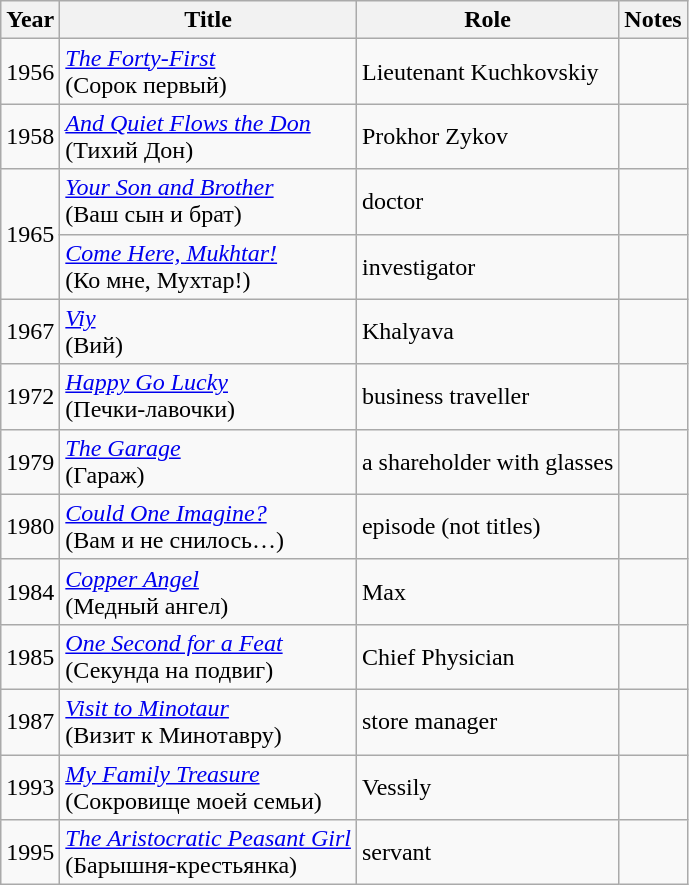<table class="wikitable sortable">
<tr>
<th>Year</th>
<th>Title</th>
<th>Role</th>
<th class="unsortable">Notes</th>
</tr>
<tr>
<td>1956</td>
<td><em><a href='#'>The Forty-First</a></em><br>(Сорок первый)</td>
<td>Lieutenant Kuchkovskiy</td>
<td></td>
</tr>
<tr>
<td>1958</td>
<td><em><a href='#'>And Quiet Flows the Don</a></em><br>(Тихий Дон)</td>
<td>Prokhor Zykov</td>
<td></td>
</tr>
<tr>
<td rowspan=2>1965</td>
<td><em><a href='#'>Your Son and Brother</a></em><br>(Ваш сын и брат)</td>
<td>doctor</td>
<td></td>
</tr>
<tr>
<td><em><a href='#'>Come Here, Mukhtar!</a></em><br>(Ко мне, Мухтар!)</td>
<td>investigator</td>
<td></td>
</tr>
<tr>
<td>1967</td>
<td><em><a href='#'>Viy</a></em><br>(Вий)</td>
<td>Khalyava</td>
<td></td>
</tr>
<tr>
<td>1972</td>
<td><em><a href='#'>Happy Go Lucky</a></em><br>(Печки-лавочки)</td>
<td>business traveller</td>
<td></td>
</tr>
<tr>
<td>1979</td>
<td><em><a href='#'>The Garage</a></em><br>(Гараж)</td>
<td>a shareholder with glasses</td>
<td></td>
</tr>
<tr>
<td>1980</td>
<td><em><a href='#'>Could One Imagine?</a></em><br>(Вам и не снилось…)</td>
<td>episode (not  titles)</td>
<td></td>
</tr>
<tr>
<td>1984</td>
<td><em><a href='#'>Copper Angel</a></em><br>(Медный ангел)</td>
<td>Max</td>
<td></td>
</tr>
<tr>
<td>1985</td>
<td><em><a href='#'>One Second for a Feat</a></em><br>(Секунда на подвиг)</td>
<td>Chief Physician</td>
<td></td>
</tr>
<tr>
<td>1987</td>
<td><em><a href='#'>Visit to Minotaur</a></em><br>(Визит к Минотавру)</td>
<td>store manager</td>
<td></td>
</tr>
<tr>
<td>1993</td>
<td><em><a href='#'>My Family Treasure</a></em><br>(Сокровище моей семьи)</td>
<td>Vessily</td>
<td></td>
</tr>
<tr>
<td>1995</td>
<td><em><a href='#'>The Aristocratic Peasant Girl</a></em><br>(Барышня-крестьянка)</td>
<td>servant</td>
<td></td>
</tr>
</table>
